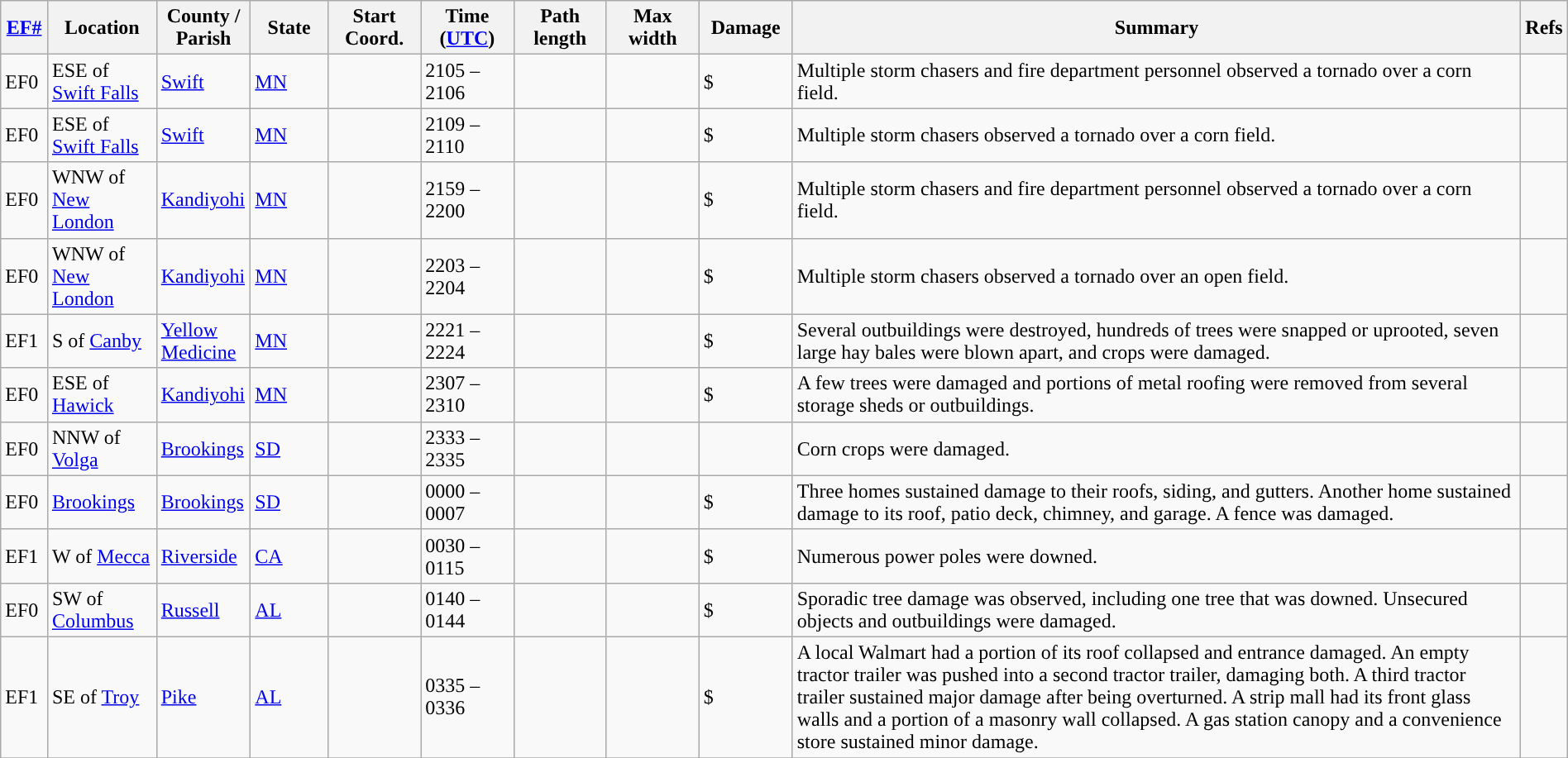<table class="wikitable sortable" style="width:100%;">
<tr>
<th scope="col" width="3%" align="center"><a href='#'>EF#</a></th>
<th scope="col" width="7%" align="center" class="unsortable">Location</th>
<th scope="col" width="6%" align="center" class="unsortable">County / Parish</th>
<th scope="col" width="5%" align="center">State</th>
<th scope="col" width="6%" align="center">Start Coord.</th>
<th scope="col" width="6%" align="center">Time (<a href='#'>UTC</a>)</th>
<th scope="col" width="6%" align="center">Path length</th>
<th scope="col" width="6%" align="center">Max width</th>
<th scope="col" width="6%" align="center">Damage</th>
<th scope="col" width="48%" class="unsortable" align="center">Summary</th>
<th scope="col" width="48%" class="unsortable" align="center">Refs</th>
</tr>
<tr>
<td>EF0</td>
<td>ESE of <a href='#'>Swift Falls</a></td>
<td><a href='#'>Swift</a></td>
<td><a href='#'>MN</a></td>
<td></td>
<td>2105 – 2106</td>
<td></td>
<td></td>
<td>$</td>
<td>Multiple storm chasers and fire department personnel observed a tornado over a corn field.</td>
<td></td>
</tr>
<tr>
<td>EF0</td>
<td>ESE of <a href='#'>Swift Falls</a></td>
<td><a href='#'>Swift</a></td>
<td><a href='#'>MN</a></td>
<td></td>
<td>2109 – 2110</td>
<td></td>
<td></td>
<td>$</td>
<td>Multiple storm chasers observed a tornado over a corn field.</td>
<td></td>
</tr>
<tr>
<td>EF0</td>
<td>WNW of <a href='#'>New London</a></td>
<td><a href='#'>Kandiyohi</a></td>
<td><a href='#'>MN</a></td>
<td></td>
<td>2159 – 2200</td>
<td></td>
<td></td>
<td>$</td>
<td>Multiple storm chasers and fire department personnel observed a tornado over a corn field.</td>
<td></td>
</tr>
<tr>
<td>EF0</td>
<td>WNW of <a href='#'>New London</a></td>
<td><a href='#'>Kandiyohi</a></td>
<td><a href='#'>MN</a></td>
<td></td>
<td>2203 – 2204</td>
<td></td>
<td></td>
<td>$</td>
<td>Multiple storm chasers observed a tornado over an open field.</td>
<td></td>
</tr>
<tr>
<td>EF1</td>
<td>S of <a href='#'>Canby</a></td>
<td><a href='#'>Yellow Medicine</a></td>
<td><a href='#'>MN</a></td>
<td></td>
<td>2221 – 2224</td>
<td></td>
<td></td>
<td>$</td>
<td>Several outbuildings were destroyed, hundreds of trees were snapped or uprooted, seven large hay bales were blown apart, and crops were damaged.</td>
<td></td>
</tr>
<tr>
<td>EF0</td>
<td>ESE of <a href='#'>Hawick</a></td>
<td><a href='#'>Kandiyohi</a></td>
<td><a href='#'>MN</a></td>
<td></td>
<td>2307 – 2310</td>
<td></td>
<td></td>
<td>$</td>
<td>A few trees were damaged and portions of metal roofing were removed from several storage sheds or outbuildings.</td>
<td></td>
</tr>
<tr>
<td>EF0</td>
<td>NNW of <a href='#'>Volga</a></td>
<td><a href='#'>Brookings</a></td>
<td><a href='#'>SD</a></td>
<td></td>
<td>2333 – 2335</td>
<td></td>
<td></td>
<td></td>
<td>Corn crops were damaged.</td>
<td></td>
</tr>
<tr>
<td>EF0</td>
<td><a href='#'>Brookings</a></td>
<td><a href='#'>Brookings</a></td>
<td><a href='#'>SD</a></td>
<td></td>
<td>0000 – 0007</td>
<td></td>
<td></td>
<td>$</td>
<td>Three homes sustained damage to their roofs, siding, and gutters. Another home sustained damage to its roof, patio deck, chimney, and garage. A fence was damaged.</td>
<td></td>
</tr>
<tr>
<td>EF1</td>
<td>W of <a href='#'>Mecca</a></td>
<td><a href='#'>Riverside</a></td>
<td><a href='#'>CA</a></td>
<td></td>
<td>0030 – 0115</td>
<td></td>
<td></td>
<td>$</td>
<td>Numerous power poles were downed.</td>
<td></td>
</tr>
<tr>
<td>EF0</td>
<td>SW of <a href='#'>Columbus</a></td>
<td><a href='#'>Russell</a></td>
<td><a href='#'>AL</a></td>
<td></td>
<td>0140 – 0144</td>
<td></td>
<td></td>
<td>$</td>
<td>Sporadic tree damage was observed, including one tree that was downed. Unsecured objects and outbuildings were damaged.</td>
<td></td>
</tr>
<tr>
<td>EF1</td>
<td>SE of <a href='#'>Troy</a></td>
<td><a href='#'>Pike</a></td>
<td><a href='#'>AL</a></td>
<td></td>
<td>0335 – 0336</td>
<td></td>
<td></td>
<td>$</td>
<td>A local Walmart had a portion of its roof collapsed and entrance damaged. An empty tractor trailer was pushed  into a second tractor trailer, damaging both. A third tractor trailer sustained major damage after being overturned. A strip mall had its front glass walls and a portion of a masonry wall collapsed. A gas station canopy and a convenience store sustained minor damage.</td>
<td></td>
</tr>
<tr>
</tr>
</table>
